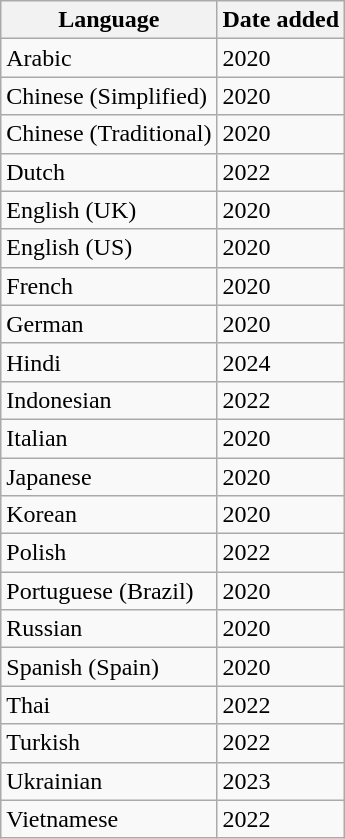<table class="wikitable sortable">
<tr>
<th>Language</th>
<th>Date added</th>
</tr>
<tr>
<td>Arabic</td>
<td>2020</td>
</tr>
<tr>
<td>Chinese (Simplified)</td>
<td>2020</td>
</tr>
<tr>
<td>Chinese (Traditional)</td>
<td>2020</td>
</tr>
<tr>
<td>Dutch</td>
<td>2022</td>
</tr>
<tr>
<td>English (UK)</td>
<td>2020</td>
</tr>
<tr>
<td>English (US)</td>
<td>2020</td>
</tr>
<tr>
<td>French</td>
<td>2020</td>
</tr>
<tr>
<td>German</td>
<td>2020</td>
</tr>
<tr>
<td>Hindi</td>
<td>2024</td>
</tr>
<tr>
<td>Indonesian</td>
<td>2022</td>
</tr>
<tr>
<td>Italian</td>
<td>2020</td>
</tr>
<tr>
<td>Japanese</td>
<td>2020</td>
</tr>
<tr>
<td>Korean</td>
<td>2020</td>
</tr>
<tr>
<td>Polish</td>
<td>2022</td>
</tr>
<tr>
<td>Portuguese (Brazil)</td>
<td>2020</td>
</tr>
<tr>
<td>Russian</td>
<td>2020</td>
</tr>
<tr>
<td>Spanish (Spain)</td>
<td>2020</td>
</tr>
<tr>
<td>Thai</td>
<td>2022</td>
</tr>
<tr>
<td>Turkish</td>
<td>2022</td>
</tr>
<tr>
<td>Ukrainian</td>
<td>2023</td>
</tr>
<tr>
<td>Vietnamese</td>
<td>2022</td>
</tr>
</table>
